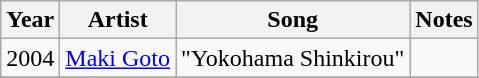<table class="wikitable sortable">
<tr>
<th>Year</th>
<th>Artist</th>
<th>Song</th>
<th class="unsortable">Notes</th>
</tr>
<tr>
<td>2004</td>
<td><a href='#'>Maki Goto</a></td>
<td>"Yokohama Shinkirou"</td>
<td></td>
</tr>
<tr>
</tr>
</table>
